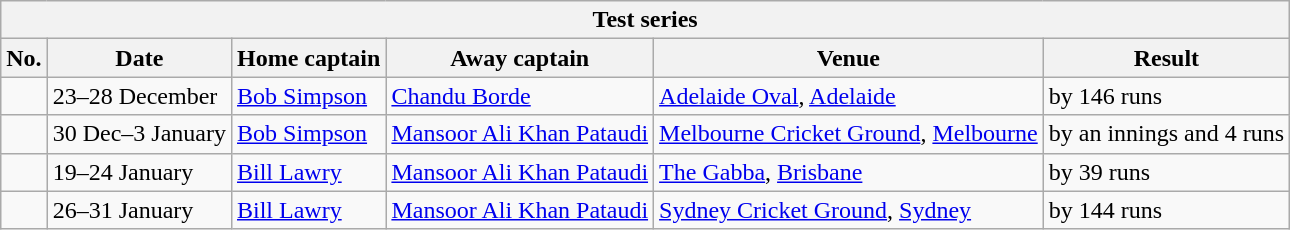<table class="wikitable">
<tr>
<th colspan="9">Test series</th>
</tr>
<tr>
<th>No.</th>
<th>Date</th>
<th>Home captain</th>
<th>Away captain</th>
<th>Venue</th>
<th>Result</th>
</tr>
<tr>
<td></td>
<td>23–28 December</td>
<td><a href='#'>Bob Simpson</a></td>
<td><a href='#'>Chandu Borde</a></td>
<td><a href='#'>Adelaide Oval</a>, <a href='#'>Adelaide</a></td>
<td> by 146 runs</td>
</tr>
<tr>
<td></td>
<td>30 Dec–3 January</td>
<td><a href='#'>Bob Simpson</a></td>
<td><a href='#'>Mansoor Ali Khan Pataudi</a></td>
<td><a href='#'>Melbourne Cricket Ground</a>, <a href='#'>Melbourne</a></td>
<td> by an innings and 4 runs</td>
</tr>
<tr>
<td></td>
<td>19–24 January</td>
<td><a href='#'>Bill Lawry</a></td>
<td><a href='#'>Mansoor Ali Khan Pataudi</a></td>
<td><a href='#'>The Gabba</a>, <a href='#'>Brisbane</a></td>
<td> by 39 runs</td>
</tr>
<tr>
<td></td>
<td>26–31 January</td>
<td><a href='#'>Bill Lawry</a></td>
<td><a href='#'>Mansoor Ali Khan Pataudi</a></td>
<td><a href='#'>Sydney Cricket Ground</a>, <a href='#'>Sydney</a></td>
<td> by 144 runs</td>
</tr>
</table>
